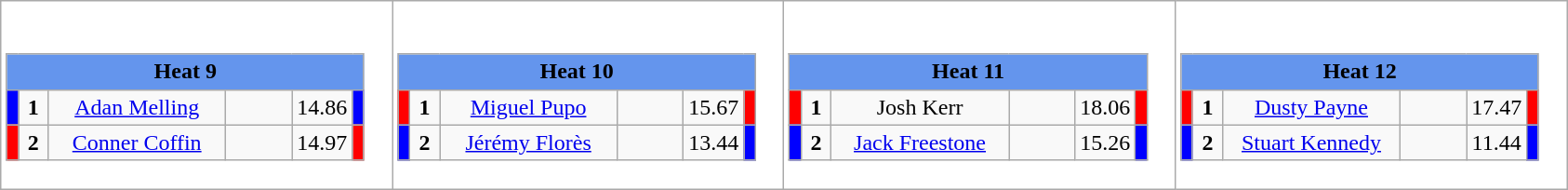<table class="wikitable" style="background:#fff;">
<tr>
<td style="margin: 1em auto;"><div><br><table class="wikitable">
<tr>
<td colspan="6"  style="text-align:center; background:#6495ed;"><strong>Heat 9</strong></td>
</tr>
<tr>
<td style="width:01px; background: #00f;"></td>
<td style="width:14px; text-align:center;"><strong>1</strong></td>
<td style="width:120px; text-align:center;"><a href='#'>Adan Melling</a></td>
<td style="width:40px; text-align:center;"></td>
<td style="width:20px; text-align:center;">14.86</td>
<td style="width:01px; background: #00f;"></td>
</tr>
<tr>
<td style="width:01px; background: #f00;"></td>
<td style="width:14px; text-align:center;"><strong>2</strong></td>
<td style="width:120px; text-align:center;"><a href='#'>Conner Coffin</a></td>
<td style="width:40px; text-align:center;"></td>
<td style="width:20px; text-align:center;">14.97</td>
<td style="width:01px; background: #f00;"></td>
</tr>
</table>
</div></td>
<td style="margin: 1em auto;"><div><br><table class="wikitable">
<tr>
<td colspan="6"  style="text-align:center; background:#6495ed;"><strong>Heat 10</strong></td>
</tr>
<tr>
<td style="width:01px; background: #f00;"></td>
<td style="width:14px; text-align:center;"><strong>1</strong></td>
<td style="width:120px; text-align:center;"><a href='#'>Miguel Pupo</a></td>
<td style="width:40px; text-align:center;"></td>
<td style="width:20px; text-align:center;">15.67</td>
<td style="width:01px; background: #f00;"></td>
</tr>
<tr>
<td style="width:01px; background: #00f;"></td>
<td style="width:14px; text-align:center;"><strong>2</strong></td>
<td style="width:120px; text-align:center;"><a href='#'>Jérémy Florès</a></td>
<td style="width:40px; text-align:center;"></td>
<td style="width:20px; text-align:center;">13.44</td>
<td style="width:01px; background: #00f;"></td>
</tr>
</table>
</div></td>
<td style="margin: 1em auto;"><div><br><table class="wikitable">
<tr>
<td colspan="6"  style="text-align:center; background:#6495ed;"><strong>Heat 11</strong></td>
</tr>
<tr>
<td style="width:01px; background: #f00;"></td>
<td style="width:14px; text-align:center;"><strong>1</strong></td>
<td style="width:120px; text-align:center;">Josh Kerr</td>
<td style="width:40px; text-align:center;"></td>
<td style="width:20px; text-align:center;">18.06</td>
<td style="width:01px; background: #f00;"></td>
</tr>
<tr>
<td style="width:01px; background: #00f;"></td>
<td style="width:14px; text-align:center;"><strong>2</strong></td>
<td style="width:120px; text-align:center;"><a href='#'>Jack Freestone</a></td>
<td style="width:40px; text-align:center;"></td>
<td style="width:20px; text-align:center;">15.26</td>
<td style="width:01px; background: #00f;"></td>
</tr>
</table>
</div></td>
<td style="margin: 1em auto;"><div><br><table class="wikitable">
<tr>
<td colspan="6"  style="text-align:center; background:#6495ed;"><strong>Heat 12</strong></td>
</tr>
<tr>
<td style="width:01px; background: #f00;"></td>
<td style="width:14px; text-align:center;"><strong>1</strong></td>
<td style="width:120px; text-align:center;"><a href='#'>Dusty Payne</a></td>
<td style="width:40px; text-align:center;"></td>
<td style="width:20px; text-align:center;">17.47</td>
<td style="width:01px; background: #f00;"></td>
</tr>
<tr>
<td style="width:01px; background: #00f;"></td>
<td style="width:14px; text-align:center;"><strong>2</strong></td>
<td style="width:120px; text-align:center;"><a href='#'>Stuart Kennedy</a></td>
<td style="width:40px; text-align:center;"></td>
<td style="width:20px; text-align:center;">11.44</td>
<td style="width:01px; background: #00f;"></td>
</tr>
</table>
</div></td>
</tr>
</table>
